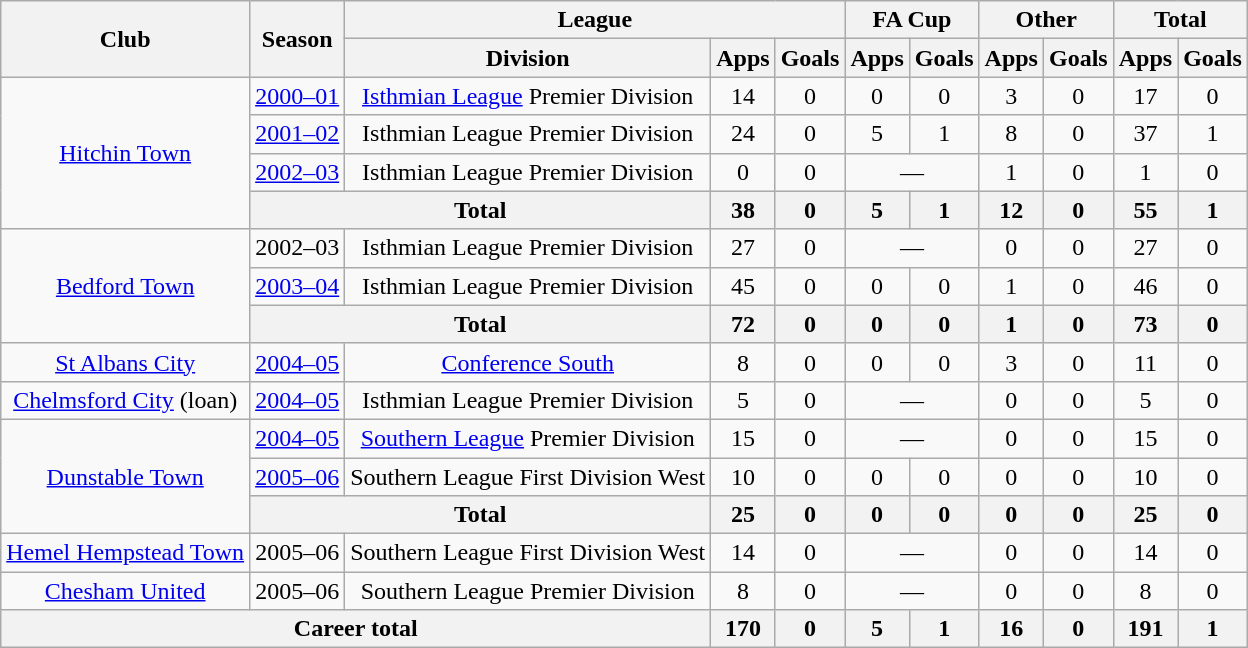<table class="wikitable" style="text-align: center">
<tr>
<th rowspan="2">Club</th>
<th rowspan="2">Season</th>
<th colspan="3">League</th>
<th colspan="2">FA Cup</th>
<th colspan="2">Other</th>
<th colspan="2">Total</th>
</tr>
<tr>
<th>Division</th>
<th>Apps</th>
<th>Goals</th>
<th>Apps</th>
<th>Goals</th>
<th>Apps</th>
<th>Goals</th>
<th>Apps</th>
<th>Goals</th>
</tr>
<tr>
<td rowspan="4"><a href='#'>Hitchin Town</a></td>
<td><a href='#'>2000–01</a></td>
<td><a href='#'>Isthmian League</a> Premier Division</td>
<td>14</td>
<td>0</td>
<td>0</td>
<td>0</td>
<td>3</td>
<td>0</td>
<td>17</td>
<td>0</td>
</tr>
<tr>
<td><a href='#'>2001–02</a></td>
<td>Isthmian League Premier Division</td>
<td>24</td>
<td>0</td>
<td>5</td>
<td>1</td>
<td>8</td>
<td>0</td>
<td>37</td>
<td>1</td>
</tr>
<tr>
<td><a href='#'>2002–03</a></td>
<td>Isthmian League Premier Division</td>
<td>0</td>
<td>0</td>
<td colspan="2">―</td>
<td>1</td>
<td>0</td>
<td>1</td>
<td>0</td>
</tr>
<tr>
<th colspan="2">Total</th>
<th>38</th>
<th>0</th>
<th>5</th>
<th>1</th>
<th>12</th>
<th>0</th>
<th>55</th>
<th>1</th>
</tr>
<tr>
<td rowspan="3"><a href='#'>Bedford Town</a></td>
<td>2002–03</td>
<td>Isthmian League Premier Division</td>
<td>27</td>
<td>0</td>
<td colspan="2">―</td>
<td>0</td>
<td>0</td>
<td>27</td>
<td>0</td>
</tr>
<tr>
<td><a href='#'>2003–04</a></td>
<td>Isthmian League Premier Division</td>
<td>45</td>
<td>0</td>
<td>0</td>
<td>0</td>
<td>1</td>
<td>0</td>
<td>46</td>
<td>0</td>
</tr>
<tr>
<th colspan="2">Total</th>
<th>72</th>
<th>0</th>
<th>0</th>
<th>0</th>
<th>1</th>
<th>0</th>
<th>73</th>
<th>0</th>
</tr>
<tr>
<td><a href='#'>St Albans City</a></td>
<td><a href='#'>2004–05</a></td>
<td><a href='#'>Conference South</a></td>
<td>8</td>
<td>0</td>
<td>0</td>
<td>0</td>
<td>3</td>
<td>0</td>
<td>11</td>
<td>0</td>
</tr>
<tr>
<td><a href='#'>Chelmsford City</a> (loan)</td>
<td><a href='#'>2004–05</a></td>
<td>Isthmian League Premier Division</td>
<td>5</td>
<td>0</td>
<td colspan="2">―</td>
<td>0</td>
<td>0</td>
<td>5</td>
<td>0</td>
</tr>
<tr>
<td rowspan="3"><a href='#'>Dunstable Town</a></td>
<td><a href='#'>2004–05</a></td>
<td><a href='#'>Southern League</a> Premier Division</td>
<td>15</td>
<td>0</td>
<td colspan="2">―</td>
<td>0</td>
<td>0</td>
<td>15</td>
<td>0</td>
</tr>
<tr>
<td><a href='#'>2005–06</a></td>
<td>Southern League First Division West</td>
<td>10</td>
<td>0</td>
<td>0</td>
<td>0</td>
<td>0</td>
<td>0</td>
<td>10</td>
<td>0</td>
</tr>
<tr>
<th colspan="2">Total</th>
<th>25</th>
<th>0</th>
<th>0</th>
<th>0</th>
<th>0</th>
<th>0</th>
<th>25</th>
<th>0</th>
</tr>
<tr>
<td><a href='#'>Hemel Hempstead Town</a></td>
<td>2005–06</td>
<td>Southern League First Division West</td>
<td>14</td>
<td>0</td>
<td colspan="2">―</td>
<td>0</td>
<td>0</td>
<td>14</td>
<td>0</td>
</tr>
<tr>
<td><a href='#'>Chesham United</a></td>
<td>2005–06</td>
<td>Southern League Premier Division</td>
<td>8</td>
<td>0</td>
<td colspan="2">―</td>
<td>0</td>
<td>0</td>
<td>8</td>
<td>0</td>
</tr>
<tr>
<th colspan="3">Career total</th>
<th>170</th>
<th>0</th>
<th>5</th>
<th>1</th>
<th>16</th>
<th>0</th>
<th>191</th>
<th>1</th>
</tr>
</table>
